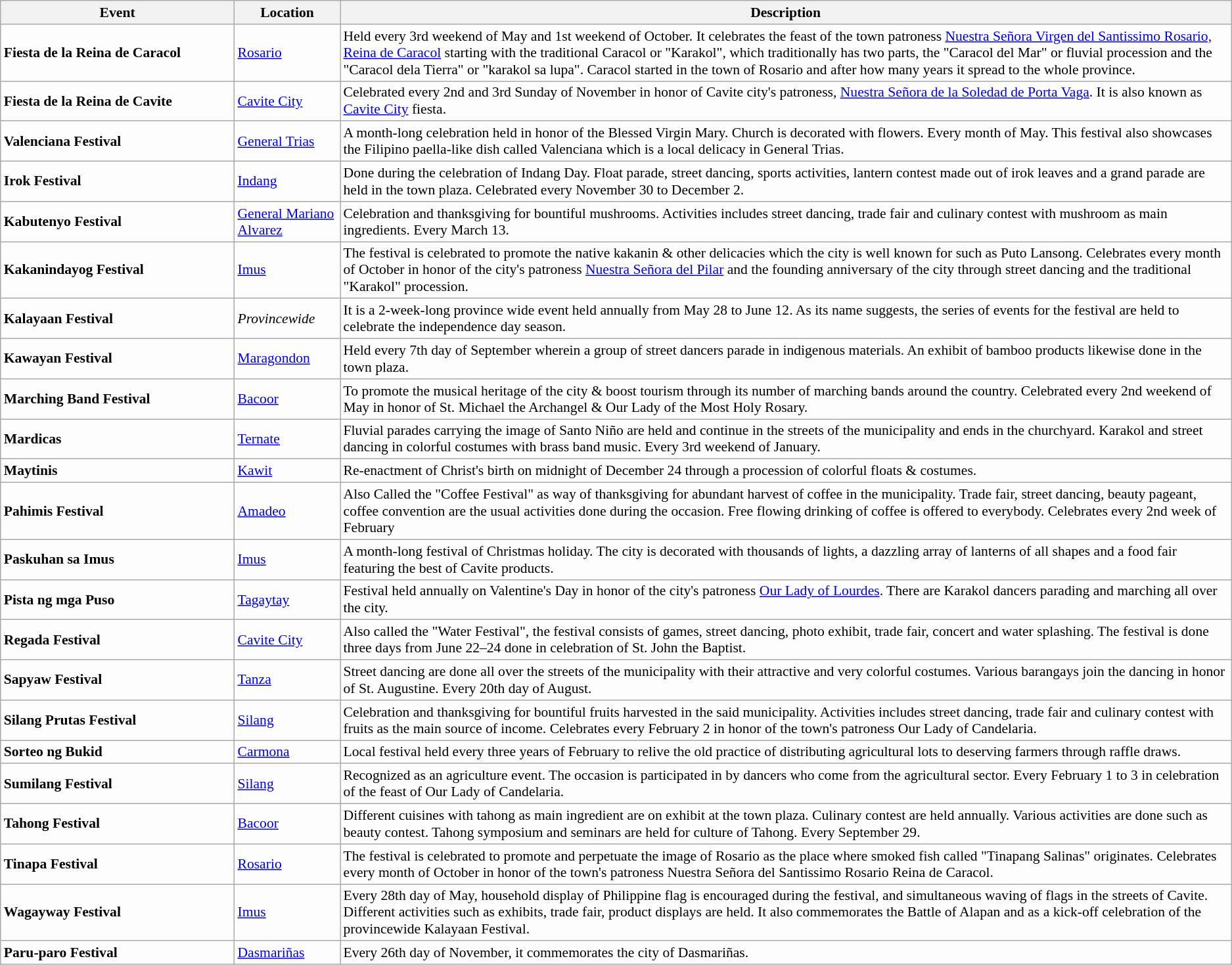<table class="wikitable sortable collapsible collapsed" style="font-size:90%;background-color:#FDFDFD;">
<tr>
<th scope="col" style="width:16em;">Event</th>
<th scope="col">Location</th>
<th scope="col" class="unsortable">Description</th>
</tr>
<tr>
<th scope="row" style="text-align:left;background-color:#FDFDFD;">Fiesta de la Reina de Caracol</th>
<td><a href='#'>Rosario</a></td>
<td>Held every 3rd weekend of May and 1st weekend of October. It celebrates the feast of the town patroness <a href='#'>Nuestra Señora Virgen del Santissimo Rosario, Reina de Caracol</a> starting with the traditional Caracol or "Karakol", which traditionally has two parts, the "Caracol del Mar" or fluvial procession and the "Caracol dela Tierra" or "karakol sa lupa". Caracol started in the town of Rosario and after how many years it spread to the whole province.</td>
</tr>
<tr>
<th scope="row" style="text-align:left;background-color:#FDFDFD;">Fiesta de la Reina de Cavite</th>
<td><a href='#'>Cavite City</a></td>
<td>Celebrated every 2nd and 3rd Sunday of November in honor of Cavite city's patroness, <a href='#'>Nuestra Señora de la Soledad de Porta Vaga</a>. It is also known as <a href='#'>Cavite City</a> fiesta.</td>
</tr>
<tr>
<th scope="row" style="text-align:left;background-color:#FDFDFD;">Valenciana Festival</th>
<td><a href='#'>General Trias</a></td>
<td>A month-long celebration held in honor of the Blessed Virgin Mary. Church is decorated with flowers. Every month of May. This festival also showcases the Filipino paella-like dish called Valenciana which is a local delicacy in General Trias.</td>
</tr>
<tr>
<th scope="row" style="text-align:left;background-color:#FDFDFD;">Irok Festival</th>
<td><a href='#'>Indang</a></td>
<td>Done during the celebration of Indang Day. Float parade, street dancing, sports activities, lantern contest made out of irok leaves and a grand parade are held in the town plaza. Celebrated every November 30 to December 2.</td>
</tr>
<tr>
<th scope="row" style="text-align:left;background-color:#FDFDFD;">Kabutenyo Festival</th>
<td><a href='#'>General Mariano Alvarez</a></td>
<td>Celebration and thanksgiving for bountiful mushrooms. Activities includes street dancing, trade fair and culinary contest with mushroom as main ingredients. Every March 13.</td>
</tr>
<tr>
<th scope="row" style="text-align:left;background-color:#FDFDFD;">Kakanindayog Festival</th>
<td><a href='#'>Imus</a></td>
<td>The festival is celebrated to promote the native kakanin & other delicacies which the city is well known for such as Puto Lansong. Celebrates every month of October in honor of the city's patroness <a href='#'>Nuestra Señora del Pilar</a> and the founding anniversary of the city through street dancing and the traditional "Karakol" procession.</td>
</tr>
<tr>
<th scope="row" style="text-align:left;background-color:#FDFDFD;">Kalayaan Festival</th>
<td><em>Provincewide</em></td>
<td>It is a 2-week-long province wide event held annually from May 28 to June 12. As its name suggests, the series of events for the festival are held to celebrate the independence day season.</td>
</tr>
<tr>
<th scope="row" style="text-align:left;background-color:#FDFDFD;">Kawayan Festival</th>
<td><a href='#'>Maragondon</a></td>
<td>Held every 7th day of September wherein a group of street dancers parade in indigenous materials. An exhibit of bamboo products likewise done in the town plaza.</td>
</tr>
<tr>
<th scope="row" style="text-align:left;background-color:#FDFDFD;">Marching Band Festival</th>
<td><a href='#'>Bacoor</a></td>
<td>To promote the musical heritage of the city & boost tourism through its number of marching bands around the country. Celebrated every 2nd weekend of May in honor of St. Michael the Archangel & Our Lady of the Most Holy Rosary.</td>
</tr>
<tr>
<th scope="row" style="text-align:left;background-color:#FDFDFD;">Mardicas</th>
<td><a href='#'>Ternate</a></td>
<td>Fluvial parades carrying the image of Santo Niño are held and continue in the streets of the municipality and ends in the churchyard. Karakol and street dancing in colorful costumes with brass band music. Every 3rd weekend of January.</td>
</tr>
<tr>
<th scope="row" style="text-align:left;background-color:#FDFDFD;">Maytinis</th>
<td><a href='#'>Kawit</a></td>
<td>Re-enactment of Christ's birth on midnight of December 24 through a procession of colorful floats & costumes.</td>
</tr>
<tr>
<th scope="row" style="text-align:left;background-color:#FDFDFD;">Pahimis Festival</th>
<td><a href='#'>Amadeo</a></td>
<td>Also Called the "Coffee Festival" as way of thanksgiving for abundant harvest of coffee in the municipality. Trade fair, street dancing, beauty pageant, coffee convention are the usual activities done during the occasion. Free flowing drinking of coffee is offered to everybody. Celebrates every 2nd week of February</td>
</tr>
<tr>
<th scope="row" style="text-align:left;background-color:#FDFDFD;">Paskuhan sa Imus</th>
<td><a href='#'>Imus</a></td>
<td>A month-long festival of Christmas holiday. The city is decorated with thousands of lights, a dazzling array of lanterns of all shapes and a food fair featuring the best of Cavite products.</td>
</tr>
<tr>
<th scope="row" style="text-align:left;background-color:#FDFDFD;">Pista ng mga Puso</th>
<td><a href='#'>Tagaytay</a></td>
<td>Festival held annually on Valentine's Day in honor of the city's patroness <a href='#'>Our Lady of Lourdes</a>. There are Karakol dancers parading and marching all over the city.</td>
</tr>
<tr>
<th scope="row" style="text-align:left;background-color:#FDFDFD;">Regada Festival</th>
<td><a href='#'>Cavite City</a></td>
<td>Also called the "Water Festival", the festival consists of games, street dancing, photo exhibit, trade fair, concert and water splashing. The festival is done three days from June 22–24 done in celebration of St. John the Baptist.</td>
</tr>
<tr>
<th scope="row" style="text-align:left;background-color:#FDFDFD;">Sapyaw Festival</th>
<td><a href='#'>Tanza</a></td>
<td>Street dancing are done all over the streets of the municipality with their attractive and very colorful costumes. Various barangays join the dancing in honor of St. Augustine. Every 20th day of August.</td>
</tr>
<tr>
<th scope="row" style="text-align:left;background-color:#FDFDFD;">Silang Prutas Festival</th>
<td><a href='#'>Silang</a></td>
<td>Celebration and thanksgiving for bountiful fruits harvested in the said municipality. Activities includes street dancing, trade fair and culinary contest with fruits as the main source of income. Celebrates every February 2 in honor of the town's patroness Our Lady of Candelaria.</td>
</tr>
<tr>
<th scope="row" style="text-align:left;background-color:#FDFDFD;">Sorteo ng Bukid</th>
<td><a href='#'>Carmona</a></td>
<td>Local festival held every three years of February to relive the old practice of distributing agricultural lots to deserving farmers through raffle draws.</td>
</tr>
<tr>
<th scope="row" style="text-align:left;background-color:#FDFDFD;">Sumilang Festival</th>
<td><a href='#'>Silang</a></td>
<td>Recognized as an agriculture event. The occasion is participated in by dancers who come from the agricultural sector. Every February 1 to 3 in celebration of the feast of Our Lady of Candelaria.</td>
</tr>
<tr>
<th scope="row" style="text-align:left;background-color:#FDFDFD;">Tahong Festival</th>
<td><a href='#'>Bacoor</a></td>
<td>Different cuisines with tahong as main ingredient are on exhibit at the town plaza. Culinary contest are held annually. Various activities are done such as beauty contest. Tahong symposium and seminars are held for culture of Tahong. Every September 29.</td>
</tr>
<tr>
<th scope="row" style="text-align:left;background-color:#FDFDFD;">Tinapa Festival</th>
<td><a href='#'>Rosario</a></td>
<td>The festival is celebrated to promote and perpetuate the image of Rosario as the place where smoked fish called "Tinapang Salinas" originates. Celebrates every month of October in honor of the town's patroness Nuestra Señora del Santissimo Rosario Reina de Caracol.</td>
</tr>
<tr>
<th scope="row" style="text-align:left;background-color:#FDFDFD;">Wagayway Festival</th>
<td><a href='#'>Imus</a></td>
<td>Every 28th day of May, household display of Philippine flag is encouraged during the festival, and simultaneous waving of flags in the streets of Cavite. Different activities such as exhibits, trade fair, product displays are held. It also commemorates the Battle of Alapan and as a kick-off celebration of the provincewide Kalayaan Festival.</td>
</tr>
<tr>
<th scope="row" style="text-align:left;background-color:#FDFDFD;">Paru-paro Festival</th>
<td><a href='#'>Dasmariñas</a></td>
<td>Every 26th day of November, it commemorates the city of Dasmariñas.</td>
</tr>
</table>
